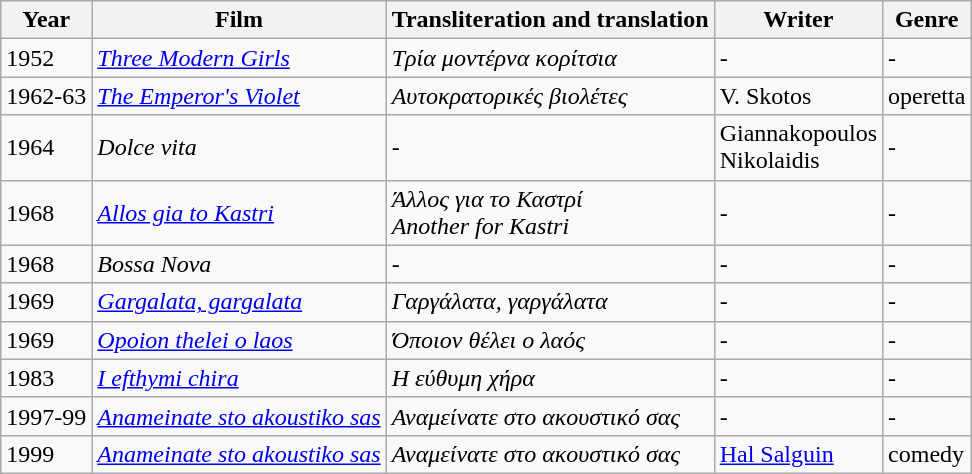<table class="wikitable">
<tr>
<th>Year</th>
<th>Film</th>
<th>Transliteration and translation</th>
<th>Writer</th>
<th>Genre</th>
</tr>
<tr>
<td>1952</td>
<td><em><a href='#'>Three Modern Girls</a></em></td>
<td><em>Τρία μοντέρνα κορίτσια</em></td>
<td>-</td>
<td>-</td>
</tr>
<tr>
<td>1962-63</td>
<td><em><a href='#'>The Emperor's Violet</a></em></td>
<td><em>Αυτοκρατορικές βιολέτες</em></td>
<td>V. Skotos</td>
<td>operetta</td>
</tr>
<tr>
<td>1964</td>
<td><em>Dolce vita</em></td>
<td>-</td>
<td>Giannakopoulos<br>Nikolaidis</td>
<td>-</td>
</tr>
<tr>
<td>1968</td>
<td><em><a href='#'>Allos gia to Kastri</a></em></td>
<td><em>Άλλος για το Καστρί</em><br><em>Another for Kastri</em></td>
<td>-</td>
<td>-</td>
</tr>
<tr>
<td>1968</td>
<td><em>Bossa Nova</em></td>
<td>-</td>
<td>-</td>
<td>-</td>
</tr>
<tr>
<td>1969</td>
<td><em><a href='#'>Gargalata, gargalata</a></em></td>
<td><em>Γαργάλατα, γαργάλατα</em></td>
<td>-</td>
<td>-</td>
</tr>
<tr>
<td>1969</td>
<td><em><a href='#'>Opoion thelei o laos</a></em></td>
<td><em>Όποιον θέλει ο λαός</em></td>
<td>-</td>
<td>-</td>
</tr>
<tr>
<td>1983</td>
<td><em><a href='#'>I efthymi chira</a></em></td>
<td><em>Η εύθυμη χήρα</em></td>
<td>-</td>
<td>-</td>
</tr>
<tr>
<td>1997-99</td>
<td><em><a href='#'>Anameinate sto akoustiko sas</a></em></td>
<td><em>Αναμείνατε στο ακουστικό σας</em></td>
<td>-</td>
<td>-</td>
</tr>
<tr>
<td>1999</td>
<td><em><a href='#'>Anameinate sto akoustiko sas</a></em></td>
<td><em>Αναμείνατε στο ακουστικό σας</em></td>
<td><a href='#'>Hal Salguin</a></td>
<td>comedy</td>
</tr>
</table>
